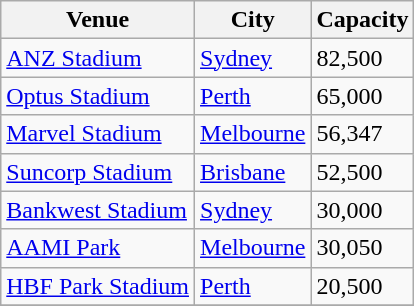<table class="wikitable sortable">
<tr>
<th>Venue</th>
<th>City</th>
<th>Capacity</th>
</tr>
<tr>
<td><a href='#'>ANZ Stadium</a></td>
<td><a href='#'>Sydney</a></td>
<td>82,500</td>
</tr>
<tr>
<td><a href='#'>Optus Stadium</a></td>
<td><a href='#'>Perth</a></td>
<td>65,000</td>
</tr>
<tr>
<td><a href='#'>Marvel Stadium</a></td>
<td><a href='#'>Melbourne</a></td>
<td>56,347</td>
</tr>
<tr>
<td><a href='#'>Suncorp Stadium</a></td>
<td><a href='#'>Brisbane</a></td>
<td>52,500</td>
</tr>
<tr>
<td><a href='#'>Bankwest Stadium</a></td>
<td><a href='#'>Sydney</a></td>
<td>30,000</td>
</tr>
<tr>
<td><a href='#'>AAMI Park</a></td>
<td><a href='#'>Melbourne</a></td>
<td>30,050</td>
</tr>
<tr>
<td><a href='#'>HBF Park Stadium</a></td>
<td><a href='#'>Perth</a></td>
<td>20,500</td>
</tr>
<tr>
</tr>
</table>
